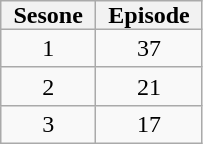<table class="wikitable" style="text-align: center;">
<tr>
<th style="padding: 0 8px;">Sesone</th>
<th style="padding: 0 8px;">Episode</th>
</tr>
<tr>
<td>1</td>
<td style="padding: 0 8px;">37</td>
</tr>
<tr>
<td>2</td>
<td>21</td>
</tr>
<tr>
<td>3</td>
<td>17</td>
</tr>
</table>
